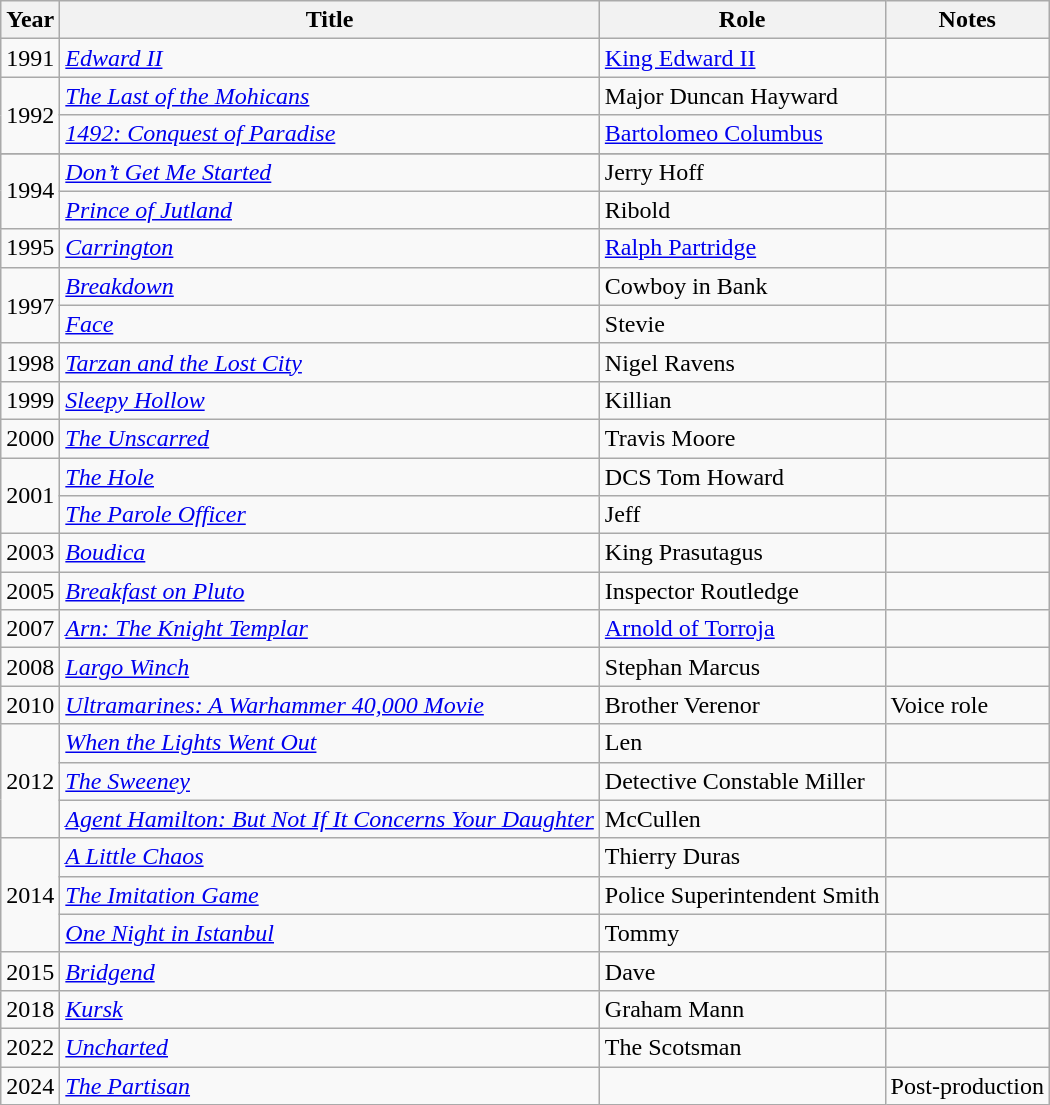<table class="wikitable sortable">
<tr>
<th>Year</th>
<th>Title</th>
<th>Role</th>
<th>Notes</th>
</tr>
<tr>
<td>1991</td>
<td><em><a href='#'>Edward II</a></em></td>
<td><a href='#'>King Edward II</a></td>
<td></td>
</tr>
<tr>
<td rowspan=2>1992</td>
<td><em><a href='#'>The Last of the Mohicans</a></em></td>
<td>Major Duncan Hayward</td>
<td></td>
</tr>
<tr>
<td><em><a href='#'>1492: Conquest of Paradise</a></em></td>
<td><a href='#'>Bartolomeo Columbus</a></td>
<td></td>
</tr>
<tr>
</tr>
<tr>
<td rowspan=2>1994</td>
<td><em><a href='#'>Don’t Get Me Started</a></em></td>
<td>Jerry Hoff</td>
<td></td>
</tr>
<tr>
<td><em><a href='#'>Prince of Jutland</a></em></td>
<td>Ribold</td>
<td></td>
</tr>
<tr>
<td>1995</td>
<td><em><a href='#'>Carrington</a></em></td>
<td><a href='#'>Ralph Partridge</a></td>
<td></td>
</tr>
<tr>
<td rowspan=2>1997</td>
<td><em><a href='#'>Breakdown</a></em></td>
<td>Cowboy in Bank</td>
<td></td>
</tr>
<tr>
<td><em><a href='#'>Face</a></em></td>
<td>Stevie</td>
<td></td>
</tr>
<tr>
<td>1998</td>
<td><em><a href='#'>Tarzan and the Lost City</a></em></td>
<td>Nigel Ravens</td>
<td></td>
</tr>
<tr>
<td>1999</td>
<td><em><a href='#'>Sleepy Hollow</a></em></td>
<td>Killian</td>
<td></td>
</tr>
<tr>
<td>2000</td>
<td><em><a href='#'>The Unscarred</a></em></td>
<td>Travis Moore</td>
<td></td>
</tr>
<tr>
<td rowspan=2>2001</td>
<td><em><a href='#'>The Hole</a></em></td>
<td>DCS Tom Howard</td>
<td></td>
</tr>
<tr>
<td><em><a href='#'>The Parole Officer</a></em></td>
<td>Jeff</td>
<td></td>
</tr>
<tr>
<td>2003</td>
<td><em><a href='#'>Boudica</a></em></td>
<td>King Prasutagus</td>
<td></td>
</tr>
<tr>
<td>2005</td>
<td><em><a href='#'>Breakfast on Pluto</a></em></td>
<td>Inspector Routledge</td>
<td></td>
</tr>
<tr>
<td>2007</td>
<td><em><a href='#'>Arn: The Knight Templar</a></em></td>
<td><a href='#'>Arnold of Torroja</a></td>
<td></td>
</tr>
<tr>
<td>2008</td>
<td><em><a href='#'>Largo Winch</a></em></td>
<td>Stephan Marcus</td>
<td></td>
</tr>
<tr>
<td>2010</td>
<td><em><a href='#'>Ultramarines: A Warhammer 40,000 Movie</a></em></td>
<td>Brother Verenor</td>
<td>Voice role</td>
</tr>
<tr>
<td rowspan=3>2012</td>
<td><em><a href='#'>When the Lights Went Out</a></em></td>
<td>Len</td>
<td></td>
</tr>
<tr>
<td><em><a href='#'>The Sweeney</a></em></td>
<td>Detective Constable Miller</td>
<td></td>
</tr>
<tr>
<td><em><a href='#'>Agent Hamilton: But Not If It Concerns Your Daughter</a></em></td>
<td>McCullen</td>
<td></td>
</tr>
<tr>
<td rowspan=3>2014</td>
<td><em><a href='#'>A Little Chaos</a></em></td>
<td>Thierry Duras</td>
<td></td>
</tr>
<tr>
<td><em><a href='#'>The Imitation Game</a></em></td>
<td>Police Superintendent Smith</td>
<td></td>
</tr>
<tr>
<td><em><a href='#'>One Night in Istanbul</a></em></td>
<td>Tommy</td>
<td></td>
</tr>
<tr>
<td>2015</td>
<td><em><a href='#'>Bridgend</a></em></td>
<td>Dave</td>
<td></td>
</tr>
<tr>
<td>2018</td>
<td><em><a href='#'>Kursk</a></em></td>
<td>Graham Mann</td>
<td></td>
</tr>
<tr>
<td>2022</td>
<td><em><a href='#'>Uncharted</a></em></td>
<td>The Scotsman</td>
<td></td>
</tr>
<tr>
<td>2024</td>
<td><em><a href='#'>The Partisan</a></em></td>
<td></td>
<td>Post-production</td>
</tr>
</table>
